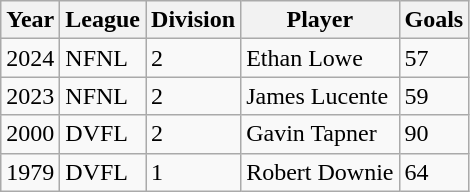<table class="wikitable">
<tr>
<th>Year</th>
<th>League</th>
<th>Division</th>
<th>Player</th>
<th>Goals</th>
</tr>
<tr>
<td>2024</td>
<td>NFNL</td>
<td>2</td>
<td>Ethan Lowe</td>
<td>57</td>
</tr>
<tr>
<td>2023</td>
<td>NFNL</td>
<td>2</td>
<td>James Lucente</td>
<td>59</td>
</tr>
<tr>
<td>2000</td>
<td>DVFL</td>
<td>2</td>
<td>Gavin Tapner</td>
<td>90</td>
</tr>
<tr>
<td>1979</td>
<td>DVFL</td>
<td>1</td>
<td>Robert Downie</td>
<td>64</td>
</tr>
</table>
